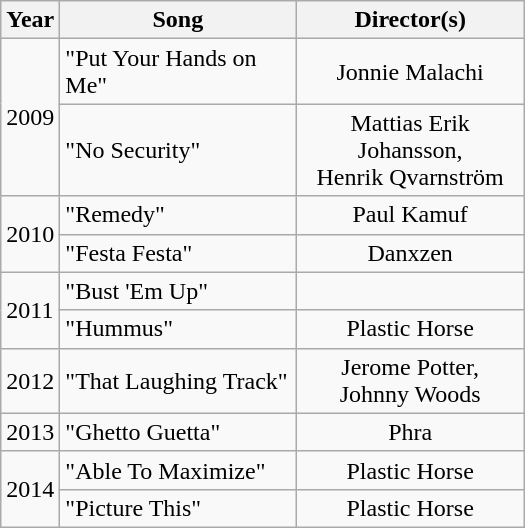<table class="wikitable">
<tr>
<th width="20">Year</th>
<th style="width:150px;">Song</th>
<th style="width:145px;">Director(s)</th>
</tr>
<tr>
<td style="text-align:center;" rowspan="2">2009</td>
<td>"Put Your Hands on Me"</td>
<td style="text-align:center;">Jonnie Malachi</td>
</tr>
<tr>
<td>"No Security"</td>
<td style="text-align:center;">Mattias Erik Johansson,<br> Henrik Qvarnström</td>
</tr>
<tr>
<td rowspan="2">2010</td>
<td>"Remedy"</td>
<td style="text-align:center;">Paul Kamuf</td>
</tr>
<tr>
<td>"Festa Festa"</td>
<td style="text-align:center;">Danxzen</td>
</tr>
<tr>
<td rowspan="2">2011</td>
<td>"Bust 'Em Up"</td>
<td></td>
</tr>
<tr>
<td>"Hummus"</td>
<td style="text-align:center;">Plastic Horse</td>
</tr>
<tr>
<td>2012</td>
<td>"That Laughing Track"</td>
<td style="text-align:center;">Jerome Potter, <br>Johnny Woods</td>
</tr>
<tr>
<td>2013</td>
<td>"Ghetto Guetta"</td>
<td style="text-align:center;">Phra</td>
</tr>
<tr>
<td rowspan="2">2014</td>
<td>"Able To Maximize"</td>
<td style="text-align:center;">Plastic Horse</td>
</tr>
<tr>
<td>"Picture This"</td>
<td style="text-align:center;">Plastic Horse</td>
</tr>
</table>
